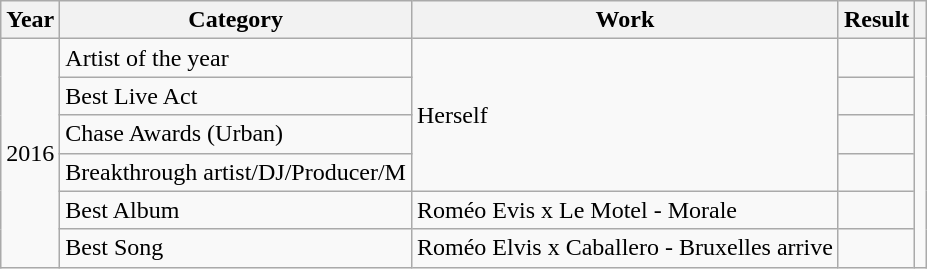<table class="wikitable">
<tr>
<th>Year</th>
<th>Category</th>
<th>Work</th>
<th>Result</th>
<th></th>
</tr>
<tr>
<td rowspan="6">2016</td>
<td>Artist of the year</td>
<td rowspan="4">Herself</td>
<td></td>
<td rowspan="6"></td>
</tr>
<tr>
<td>Best Live Act</td>
<td></td>
</tr>
<tr>
<td>Chase Awards (Urban)</td>
<td></td>
</tr>
<tr>
<td>Breakthrough artist/DJ/Producer/M</td>
<td></td>
</tr>
<tr>
<td>Best Album</td>
<td>Roméo Evis x Le Motel - Morale</td>
<td></td>
</tr>
<tr>
<td>Best Song</td>
<td>Roméo Elvis x Caballero - Bruxelles arrive</td>
<td></td>
</tr>
</table>
